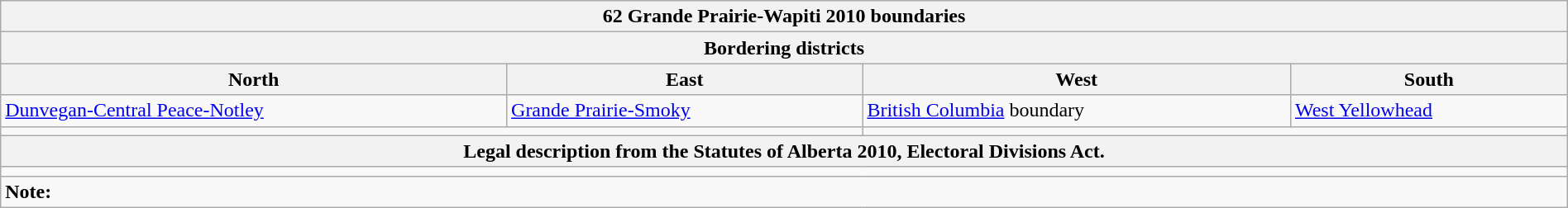<table class="wikitable collapsible collapsed" style="width:100%;">
<tr>
<th colspan=4>62 Grande Prairie-Wapiti 2010 boundaries</th>
</tr>
<tr>
<th colspan=4>Bordering districts</th>
</tr>
<tr>
<th>North</th>
<th>East</th>
<th>West</th>
<th>South</th>
</tr>
<tr>
<td><a href='#'>Dunvegan-Central Peace-Notley</a></td>
<td><a href='#'>Grande Prairie-Smoky</a></td>
<td><a href='#'>British Columbia</a> boundary</td>
<td><a href='#'>West Yellowhead</a></td>
</tr>
<tr>
<td colspan=2 align=center></td>
<td colspan=2 align=center></td>
</tr>
<tr>
<th colspan=4>Legal description from the Statutes of Alberta 2010, Electoral Divisions Act.</th>
</tr>
<tr>
<td colspan=4></td>
</tr>
<tr>
<td colspan=4><strong>Note:</strong></td>
</tr>
</table>
